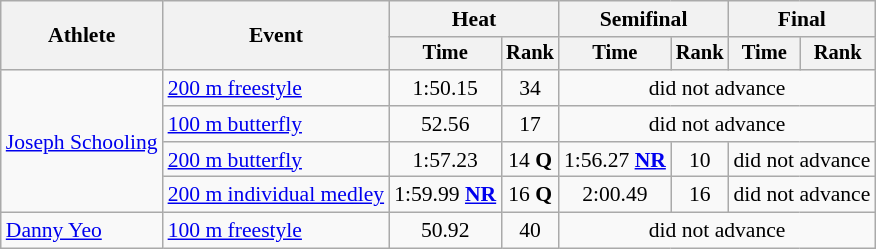<table class=wikitable style="font-size:90%">
<tr>
<th rowspan="2">Athlete</th>
<th rowspan="2">Event</th>
<th colspan="2">Heat</th>
<th colspan="2">Semifinal</th>
<th colspan="2">Final</th>
</tr>
<tr style="font-size:95%">
<th>Time</th>
<th>Rank</th>
<th>Time</th>
<th>Rank</th>
<th>Time</th>
<th>Rank</th>
</tr>
<tr align=center>
<td align=left rowspan=4><a href='#'>Joseph Schooling</a></td>
<td align=left><a href='#'>200 m freestyle</a></td>
<td>1:50.15</td>
<td>34</td>
<td colspan=4>did not advance</td>
</tr>
<tr align=center>
<td align=left><a href='#'>100 m butterfly</a></td>
<td>52.56</td>
<td>17</td>
<td colspan=4>did not advance</td>
</tr>
<tr align=center>
<td align=left><a href='#'>200 m butterfly</a></td>
<td>1:57.23</td>
<td>14 <strong>Q</strong></td>
<td>1:56.27 <strong><a href='#'>NR</a></strong></td>
<td>10</td>
<td colspan=2>did not advance</td>
</tr>
<tr align=center>
<td align=left><a href='#'>200 m individual medley</a></td>
<td>1:59.99 <strong><a href='#'>NR</a></strong></td>
<td>16 <strong>Q</strong></td>
<td>2:00.49</td>
<td>16</td>
<td colspan=2>did not advance</td>
</tr>
<tr align=center>
<td align=left><a href='#'>Danny Yeo</a></td>
<td align=left><a href='#'>100 m freestyle</a></td>
<td>50.92</td>
<td>40</td>
<td colspan=4>did not advance</td>
</tr>
</table>
